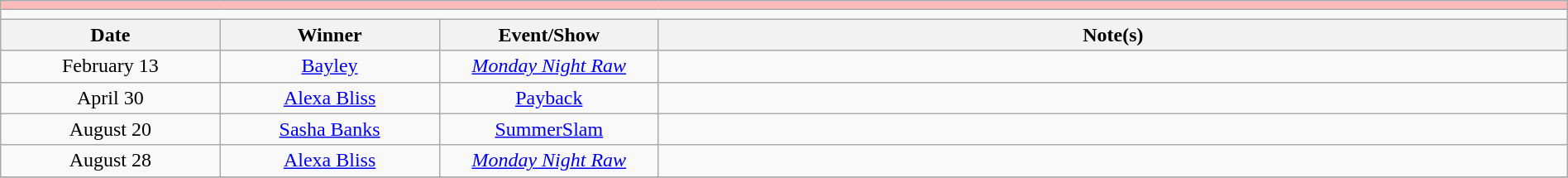<table class="wikitable" style="text-align:center; width:100%;">
<tr style="background:#FBB;">
<td colspan="5"></td>
</tr>
<tr>
<td colspan="5"><strong></strong></td>
</tr>
<tr>
<th width=14%>Date</th>
<th width=14%>Winner</th>
<th width=14%>Event/Show</th>
<th width=58%>Note(s)</th>
</tr>
<tr>
<td>February 13</td>
<td><a href='#'>Bayley</a></td>
<td><em><a href='#'>Monday Night Raw</a></em></td>
<td align=left></td>
</tr>
<tr>
<td>April 30</td>
<td><a href='#'>Alexa Bliss</a></td>
<td><a href='#'>Payback</a></td>
<td align=left></td>
</tr>
<tr>
<td>August 20</td>
<td><a href='#'>Sasha Banks</a></td>
<td><a href='#'>SummerSlam</a></td>
<td align=left></td>
</tr>
<tr>
<td>August 28</td>
<td><a href='#'>Alexa Bliss</a></td>
<td><em><a href='#'>Monday Night Raw</a></em></td>
<td align=left></td>
</tr>
<tr>
</tr>
</table>
